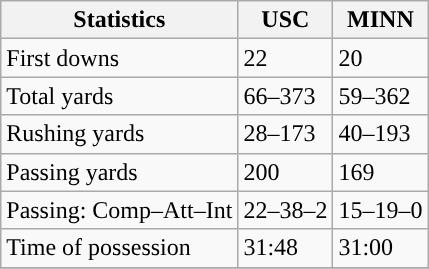<table class="wikitable" style="float: left;">
<tr>
<th>Statistics</th>
<th>USC</th>
<th>MINN</th>
</tr>
<tr>
<td>First downs</td>
<td>22</td>
<td>20</td>
</tr>
<tr>
<td>Total yards</td>
<td>66–373</td>
<td>59–362</td>
</tr>
<tr>
<td>Rushing yards</td>
<td>28–173</td>
<td>40–193</td>
</tr>
<tr>
<td>Passing yards</td>
<td>200</td>
<td>169</td>
</tr>
<tr>
<td>Passing: Comp–Att–Int</td>
<td>22–38–2</td>
<td>15–19–0</td>
</tr>
<tr>
<td>Time of possession</td>
<td>31:48</td>
<td>31:00</td>
</tr>
<tr>
</tr>
</table>
